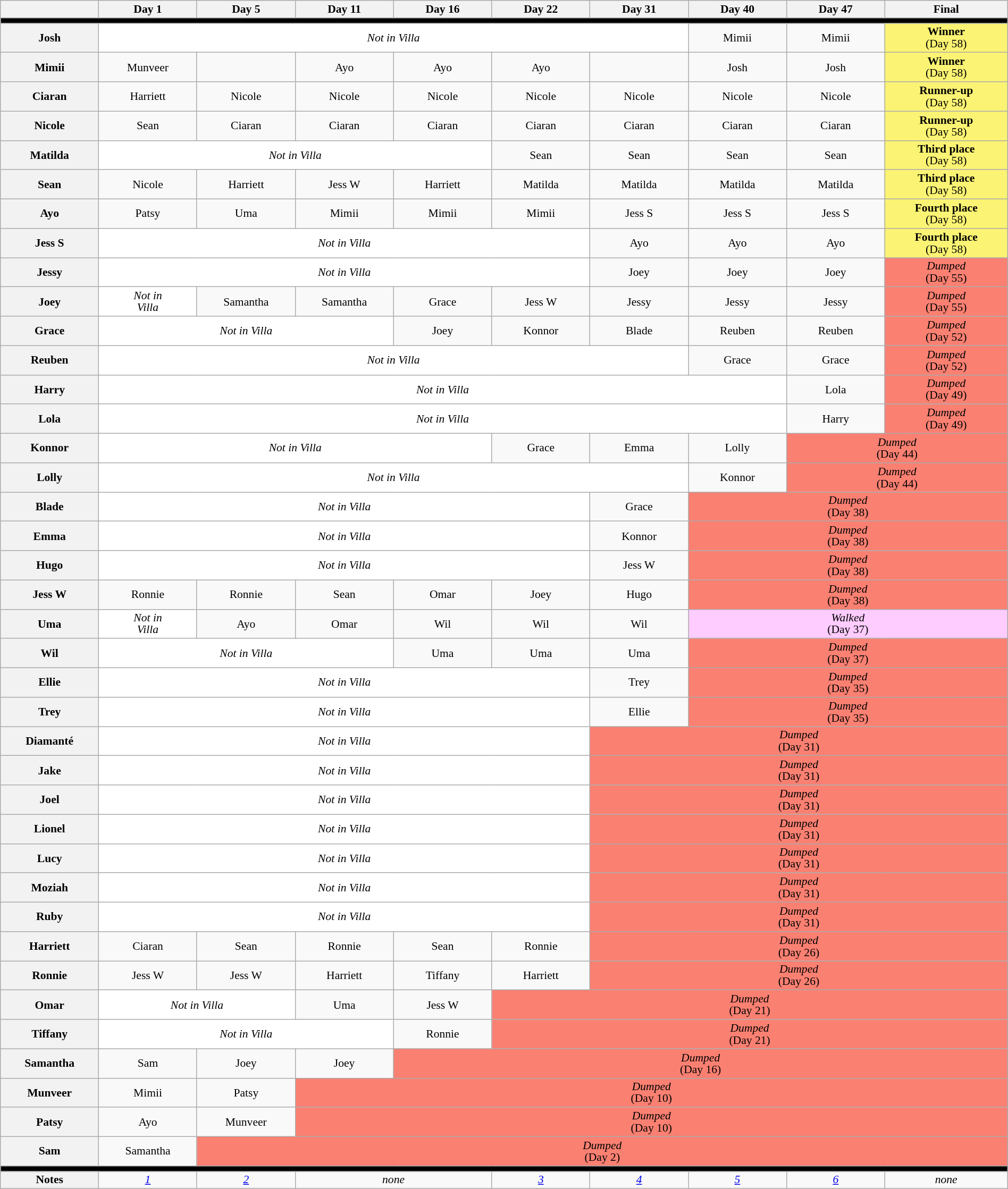<table class="wikitable nowrap" style="text-align:center; font-size:90%; line-height:15px; width:100%">
<tr>
<th style="width:8%"></th>
<th style="width:8%">Day 1</th>
<th style="width:8%">Day 5</th>
<th style="width:8%">Day 11</th>
<th style="width:8%">Day 16</th>
<th style="width:8%">Day 22</th>
<th style="width:8%">Day 31</th>
<th style="width:8%">Day 40</th>
<th style="width:8%">Day 47</th>
<th style="width:10%">Final</th>
</tr>
<tr>
<th style="background:#000" colspan="10"></th>
</tr>
<tr>
<th>Josh</th>
<td colspan="6" style="background:#fff;"><em>Not in Villa</em></td>
<td>Mimii</td>
<td>Mimii</td>
<td style="background:#FBF373"><strong>Winner</strong> <br> (Day 58)</td>
</tr>
<tr>
<th>Mimii</th>
<td>Munveer</td>
<td></td>
<td>Ayo</td>
<td>Ayo</td>
<td>Ayo</td>
<td></td>
<td>Josh</td>
<td>Josh</td>
<td style="background:#FBF373"><strong>Winner</strong> <br> (Day 58)</td>
</tr>
<tr>
<th>Ciaran</th>
<td>Harriett</td>
<td>Nicole</td>
<td>Nicole</td>
<td>Nicole</td>
<td>Nicole</td>
<td>Nicole</td>
<td>Nicole</td>
<td>Nicole</td>
<td style="background:#FBF373"><strong>Runner-up</strong> <br> (Day 58)</td>
</tr>
<tr>
<th>Nicole</th>
<td>Sean</td>
<td>Ciaran</td>
<td>Ciaran</td>
<td>Ciaran</td>
<td>Ciaran</td>
<td>Ciaran</td>
<td>Ciaran</td>
<td>Ciaran</td>
<td style="background:#FBF373"><strong>Runner-up</strong> <br> (Day 58)</td>
</tr>
<tr>
<th>Matilda</th>
<td colspan="4" style="background:#fff;"><em>Not in Villa</em></td>
<td>Sean</td>
<td>Sean</td>
<td>Sean</td>
<td>Sean</td>
<td style="background:#FBF373"><strong>Third place</strong> <br> (Day 58)</td>
</tr>
<tr>
<th>Sean</th>
<td>Nicole</td>
<td>Harriett</td>
<td>Jess W</td>
<td>Harriett</td>
<td>Matilda</td>
<td>Matilda</td>
<td>Matilda</td>
<td>Matilda</td>
<td style="background:#FBF373"><strong>Third place</strong> <br> (Day 58)</td>
</tr>
<tr>
<th>Ayo</th>
<td>Patsy</td>
<td>Uma</td>
<td>Mimii</td>
<td>Mimii</td>
<td>Mimii</td>
<td>Jess S</td>
<td>Jess S</td>
<td>Jess S</td>
<td style="background:#FBF373"><strong>Fourth place</strong> <br> (Day 58)</td>
</tr>
<tr>
<th>Jess S</th>
<td colspan="5" style="background:#fff;"><em>Not in Villa</em></td>
<td>Ayo</td>
<td>Ayo</td>
<td>Ayo</td>
<td style="background:#FBF373"><strong>Fourth place</strong> <br> (Day 58)</td>
</tr>
<tr>
<th>Jessy</th>
<td colspan="5" style="background:#fff;"><em>Not in Villa</em></td>
<td>Joey</td>
<td>Joey</td>
<td>Joey</td>
<td style="background:salmon;"><em>Dumped</em><br>(Day 55)</td>
</tr>
<tr>
<th>Joey</th>
<td style="background:#fff;"><em>Not in<br>Villa</em></td>
<td>Samantha</td>
<td>Samantha</td>
<td>Grace</td>
<td>Jess W</td>
<td>Jessy</td>
<td>Jessy</td>
<td>Jessy</td>
<td style="background:salmon;"><em>Dumped</em><br>(Day 55)</td>
</tr>
<tr>
<th>Grace</th>
<td colspan="3" style="background:#fff;"><em>Not in Villa</em></td>
<td>Joey</td>
<td>Konnor</td>
<td>Blade</td>
<td>Reuben</td>
<td>Reuben</td>
<td style="background:salmon;"><em>Dumped</em><br>(Day 52)</td>
</tr>
<tr>
<th>Reuben</th>
<td colspan="6" style="background:#fff;"><em>Not in Villa</em></td>
<td>Grace</td>
<td>Grace</td>
<td style="background:salmon;"><em>Dumped</em><br>(Day 52)</td>
</tr>
<tr>
<th>Harry</th>
<td colspan="7" style="background:#fff;"><em>Not in Villa</em></td>
<td>Lola</td>
<td style="background:salmon;"><em>Dumped</em><br>(Day 49)</td>
</tr>
<tr>
<th>Lola</th>
<td colspan="7" style="background:#fff;"><em>Not in Villa</em></td>
<td>Harry</td>
<td style="background:salmon;"><em>Dumped</em><br>(Day 49)</td>
</tr>
<tr>
<th>Konnor</th>
<td colspan="4" style="background:#fff;"><em>Not in Villa</em></td>
<td>Grace</td>
<td>Emma</td>
<td>Lolly</td>
<td colspan="2" style="background:salmon;"><em>Dumped</em><br>(Day 44)</td>
</tr>
<tr>
<th>Lolly</th>
<td colspan="6" style="background:#fff;"><em>Not in Villa</em></td>
<td>Konnor</td>
<td colspan="2" style="background:salmon;"><em>Dumped</em><br>(Day 44)</td>
</tr>
<tr>
<th>Blade</th>
<td colspan="5" style="background:#fff;"><em>Not in Villa</em></td>
<td>Grace</td>
<td colspan="3" style="background:salmon;"><em>Dumped</em><br>(Day 38)</td>
</tr>
<tr>
<th>Emma</th>
<td colspan="5" style="background:#fff;"><em>Not in Villa</em></td>
<td>Konnor</td>
<td colspan="3" style="background:salmon;"><em>Dumped</em><br>(Day 38)</td>
</tr>
<tr>
<th>Hugo</th>
<td colspan="5" style="background:#fff;"><em>Not in Villa</em></td>
<td>Jess W</td>
<td colspan="3" style="background:salmon;"><em>Dumped</em><br>(Day 38)</td>
</tr>
<tr>
<th>Jess W</th>
<td>Ronnie</td>
<td>Ronnie</td>
<td>Sean</td>
<td>Omar</td>
<td>Joey</td>
<td>Hugo</td>
<td colspan="3" style="background:salmon;"><em>Dumped</em><br>(Day 38)</td>
</tr>
<tr>
<th>Uma</th>
<td style="background:#fff;"><em>Not in<br>Villa</em></td>
<td>Ayo</td>
<td>Omar</td>
<td>Wil</td>
<td>Wil</td>
<td>Wil</td>
<td colspan="3" style="background:#FCF"><em>Walked</em><br> (Day 37)</td>
</tr>
<tr>
<th>Wil</th>
<td colspan="3" style="background:#fff;"><em>Not in Villa</em></td>
<td>Uma</td>
<td>Uma</td>
<td>Uma</td>
<td colspan="3" style="background:salmon;"><em>Dumped</em><br>(Day 37)</td>
</tr>
<tr>
<th>Ellie</th>
<td colspan="5" style="background:#fff;"><em>Not in Villa</em></td>
<td>Trey</td>
<td colspan="3" style="background:salmon;"><em>Dumped</em><br>(Day 35)</td>
</tr>
<tr>
<th>Trey</th>
<td colspan="5" style="background:#fff;"><em>Not in Villa</em></td>
<td>Ellie</td>
<td colspan="3" style="background:salmon;"><em>Dumped</em><br>(Day 35)</td>
</tr>
<tr>
<th>Diamanté</th>
<td colspan="5" style="background:#fff;"><em>Not in Villa</em></td>
<td colspan="4" style="background:salmon;"><em>Dumped</em><br>(Day 31)</td>
</tr>
<tr>
<th>Jake</th>
<td colspan="5" style="background:#fff;"><em>Not in Villa</em></td>
<td colspan="4" style="background:salmon;"><em>Dumped</em><br>(Day 31)</td>
</tr>
<tr>
<th>Joel</th>
<td colspan="5" style="background:#fff;"><em>Not in Villa</em></td>
<td colspan="4" style="background:salmon;"><em>Dumped</em><br>(Day 31)</td>
</tr>
<tr>
<th>Lionel</th>
<td colspan="5" style="background:#fff;"><em>Not in Villa</em></td>
<td colspan="4" style="background:salmon;"><em>Dumped</em><br>(Day 31)</td>
</tr>
<tr>
<th>Lucy</th>
<td colspan="5" style="background:#fff;"><em>Not in Villa</em></td>
<td colspan="4" style="background:salmon;"><em>Dumped</em><br>(Day 31)</td>
</tr>
<tr>
<th>Moziah</th>
<td colspan="5" style="background:#fff;"><em>Not in Villa</em></td>
<td colspan="4" style="background:salmon;"><em>Dumped</em><br>(Day 31)</td>
</tr>
<tr>
<th>Ruby</th>
<td colspan="5" style="background:#fff;"><em>Not in Villa</em></td>
<td colspan="4" style="background:salmon;"><em>Dumped</em><br>(Day 31)</td>
</tr>
<tr>
<th>Harriett</th>
<td>Ciaran</td>
<td>Sean</td>
<td>Ronnie</td>
<td>Sean</td>
<td>Ronnie</td>
<td colspan="4" style="background:salmon;"><em>Dumped</em><br>(Day 26)</td>
</tr>
<tr>
<th>Ronnie</th>
<td>Jess W</td>
<td>Jess W</td>
<td>Harriett</td>
<td>Tiffany</td>
<td>Harriett</td>
<td colspan="4" style="background:salmon;"><em>Dumped</em><br>(Day 26)</td>
</tr>
<tr>
<th>Omar</th>
<td colspan="2" style="background:#fff;"><em>Not in Villa</em></td>
<td>Uma</td>
<td>Jess W</td>
<td colspan="5" style="background:salmon;"><em>Dumped</em><br>(Day 21)</td>
</tr>
<tr>
<th>Tiffany</th>
<td colspan="3" style="background:#fff;"><em>Not in Villa</em></td>
<td>Ronnie</td>
<td colspan="5" style="background:salmon;"><em>Dumped</em><br>(Day 21)</td>
</tr>
<tr>
<th>Samantha</th>
<td>Sam</td>
<td>Joey</td>
<td>Joey</td>
<td colspan="6" style="background:salmon;"><em>Dumped</em><br>(Day 16)</td>
</tr>
<tr>
<th>Munveer</th>
<td>Mimii</td>
<td>Patsy</td>
<td colspan="7" style="background:salmon;"><em>Dumped</em><br>(Day 10)</td>
</tr>
<tr>
<th>Patsy</th>
<td>Ayo</td>
<td>Munveer</td>
<td colspan="7" style="background:salmon;"><em>Dumped</em><br>(Day 10)</td>
</tr>
<tr>
<th>Sam</th>
<td>Samantha</td>
<td colspan="8" style="background:salmon;"><em>Dumped</em><br>(Day 2)</td>
</tr>
<tr>
<th style="background:#000" colspan="10"></th>
</tr>
<tr>
<th>Notes</th>
<td><em><a href='#'>1</a></em></td>
<td><em><a href='#'>2</a></em></td>
<td colspan="2"><em>none</em></td>
<td><em><a href='#'>3</a></em></td>
<td><em><a href='#'>4</a></em></td>
<td><em><a href='#'>5</a></em></td>
<td><em><a href='#'>6</a></em></td>
<td><em>none</em></td>
</tr>
</table>
